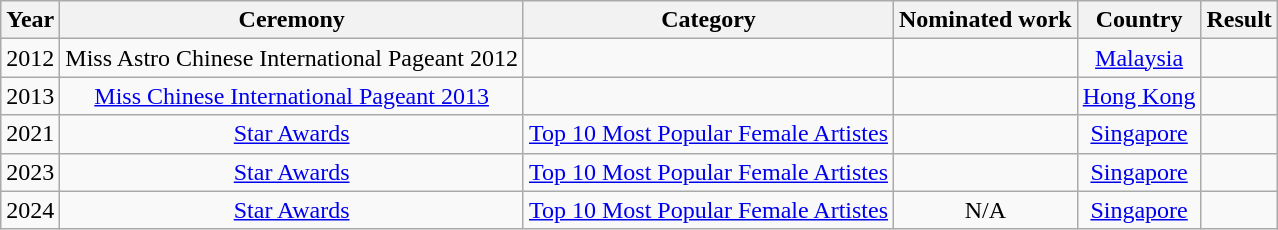<table class="wikitable sortable" style="text-align: center;">
<tr>
<th>Year</th>
<th>Ceremony</th>
<th>Category</th>
<th>Nominated work</th>
<th>Country</th>
<th>Result</th>
</tr>
<tr>
<td>2012</td>
<td>Miss Astro Chinese International Pageant 2012</td>
<td></td>
<td></td>
<td><a href='#'>Malaysia</a></td>
<td></td>
</tr>
<tr>
<td>2013</td>
<td><a href='#'>Miss Chinese International Pageant 2013</a></td>
<td></td>
<td></td>
<td><a href='#'>Hong Kong</a></td>
<td></td>
</tr>
<tr>
<td>2021</td>
<td><a href='#'>Star Awards</a></td>
<td><a href='#'>Top 10 Most Popular Female Artistes</a></td>
<td></td>
<td><a href='#'>Singapore</a></td>
<td></td>
</tr>
<tr>
<td>2023</td>
<td><a href='#'>Star Awards</a></td>
<td><a href='#'>Top 10 Most Popular Female Artistes</a></td>
<td></td>
<td><a href='#'>Singapore</a></td>
<td></td>
</tr>
<tr>
<td>2024</td>
<td><a href='#'>Star Awards</a></td>
<td><a href='#'>Top 10 Most Popular Female Artistes</a></td>
<td>N/A</td>
<td><a href='#'>Singapore</a></td>
<td></td>
</tr>
</table>
